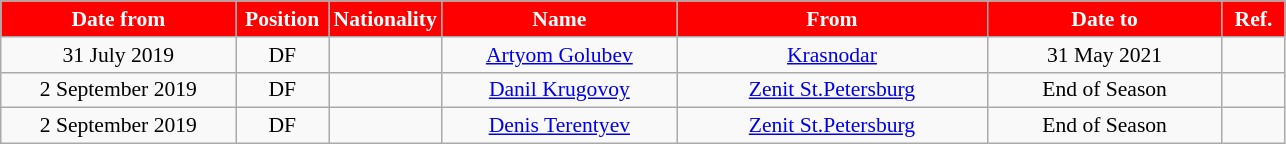<table class="wikitable" style="text-align:center; font-size:90%; ">
<tr>
<th style="background:#FF0000; color:white; width:150px;">Date from</th>
<th style="background:#FF0000; color:white; width:55px;">Position</th>
<th style="background:#FF0000; color:white; width:55px;">Nationality</th>
<th style="background:#FF0000; color:white; width:150px;">Name</th>
<th style="background:#FF0000; color:white; width:200px;">From</th>
<th style="background:#FF0000; color:white; width:150px;">Date to</th>
<th style="background:#FF0000; color:white; width:35px;">Ref.</th>
</tr>
<tr>
<td>31 July 2019</td>
<td>DF</td>
<td></td>
<td><a href='#'>Artyom Golubev</a></td>
<td><a href='#'>Krasnodar</a></td>
<td>31 May 2021</td>
<td></td>
</tr>
<tr>
<td>2 September 2019</td>
<td>DF</td>
<td></td>
<td><a href='#'>Danil Krugovoy</a></td>
<td><a href='#'>Zenit St.Petersburg</a></td>
<td>End of Season</td>
<td></td>
</tr>
<tr>
<td>2 September 2019</td>
<td>DF</td>
<td></td>
<td><a href='#'>Denis Terentyev</a></td>
<td><a href='#'>Zenit St.Petersburg</a></td>
<td>End of Season</td>
<td></td>
</tr>
</table>
